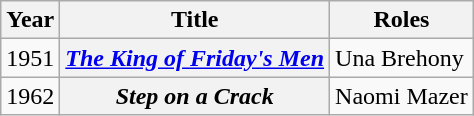<table class="wikitable plainrowheaders">
<tr>
<th scope="col">Year</th>
<th scope="col">Title</th>
<th scope="col">Roles</th>
</tr>
<tr>
<td>1951</td>
<th scope="row"><em><a href='#'>The King of Friday's Men</a></em></th>
<td>Una Brehony</td>
</tr>
<tr>
<td>1962</td>
<th scope="row"><em>Step on a Crack</em></th>
<td>Naomi Mazer</td>
</tr>
</table>
